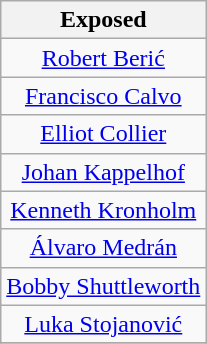<table class="wikitable" style="text-align:center">
<tr>
<th>Exposed</th>
</tr>
<tr>
<td><a href='#'>Robert Berić</a></td>
</tr>
<tr>
<td><a href='#'>Francisco Calvo</a></td>
</tr>
<tr>
<td><a href='#'>Elliot Collier</a></td>
</tr>
<tr>
<td><a href='#'>Johan Kappelhof</a></td>
</tr>
<tr>
<td><a href='#'>Kenneth Kronholm</a></td>
</tr>
<tr>
<td><a href='#'>Álvaro Medrán</a></td>
</tr>
<tr>
<td><a href='#'>Bobby Shuttleworth</a></td>
</tr>
<tr>
<td><a href='#'>Luka Stojanović</a></td>
</tr>
<tr>
</tr>
</table>
